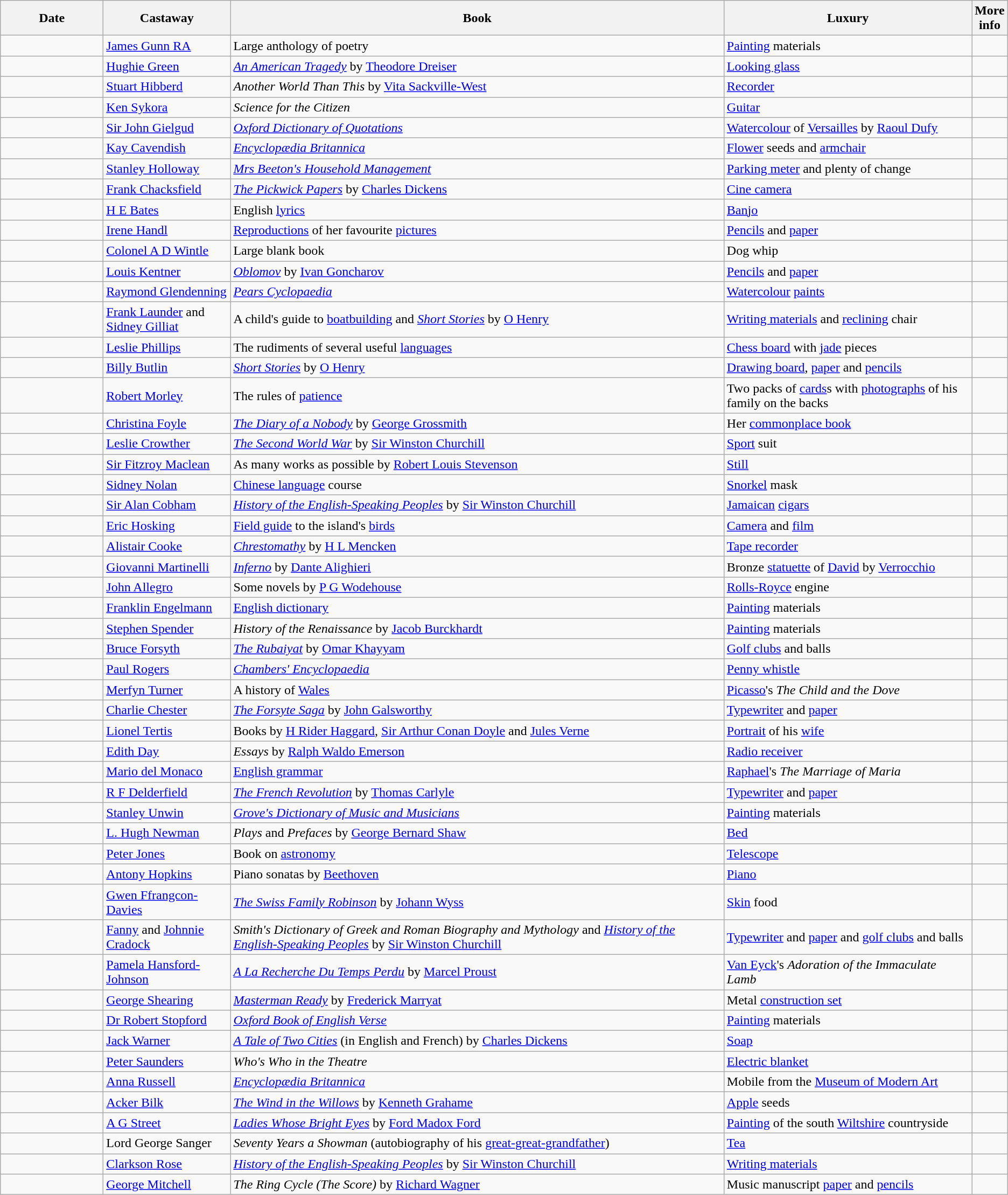<table class="wikitable sortable">
<tr>
<th style="width:120px;">Date</th>
<th style="width:150px;">Castaway</th>
<th>Book</th>
<th>Luxury</th>
<th class="unsortable">More<br>info</th>
</tr>
<tr>
<td></td>
<td><a href='#'>James Gunn RA</a></td>
<td>Large anthology of poetry</td>
<td><a href='#'>Painting</a> materials</td>
<td></td>
</tr>
<tr>
<td></td>
<td><a href='#'>Hughie Green</a></td>
<td><em><a href='#'>An American Tragedy</a></em> by <a href='#'>Theodore Dreiser</a></td>
<td><a href='#'>Looking glass</a></td>
<td></td>
</tr>
<tr>
<td></td>
<td><a href='#'>Stuart Hibberd</a></td>
<td><em>Another World Than This</em>  by <a href='#'>Vita Sackville-West</a></td>
<td><a href='#'>Recorder</a></td>
<td></td>
</tr>
<tr>
<td></td>
<td><a href='#'>Ken Sykora</a></td>
<td><em>Science for the Citizen</em></td>
<td><a href='#'>Guitar</a></td>
<td></td>
</tr>
<tr>
<td></td>
<td><a href='#'>Sir John Gielgud</a></td>
<td><em><a href='#'>Oxford Dictionary of Quotations</a></em></td>
<td><a href='#'>Watercolour</a> of <a href='#'>Versailles</a> by <a href='#'>Raoul Dufy</a></td>
<td></td>
</tr>
<tr>
<td></td>
<td><a href='#'>Kay Cavendish</a></td>
<td><em><a href='#'>Encyclopædia Britannica</a></em></td>
<td><a href='#'>Flower</a> seeds and <a href='#'>armchair</a></td>
<td></td>
</tr>
<tr>
<td></td>
<td><a href='#'>Stanley Holloway</a></td>
<td><em><a href='#'>Mrs Beeton's Household Management</a></em></td>
<td><a href='#'>Parking meter</a> and plenty of change</td>
<td></td>
</tr>
<tr>
<td></td>
<td><a href='#'>Frank Chacksfield</a></td>
<td><em><a href='#'>The Pickwick Papers</a></em> by <a href='#'>Charles Dickens</a></td>
<td><a href='#'>Cine camera</a></td>
<td></td>
</tr>
<tr>
<td></td>
<td><a href='#'>H E Bates</a></td>
<td>English <a href='#'>lyrics</a></td>
<td><a href='#'>Banjo</a></td>
<td></td>
</tr>
<tr>
<td></td>
<td><a href='#'>Irene Handl</a></td>
<td><a href='#'>Reproductions</a> of her favourite <a href='#'>pictures</a></td>
<td><a href='#'>Pencils</a> and <a href='#'>paper</a></td>
<td></td>
</tr>
<tr>
<td></td>
<td><a href='#'>Colonel A D Wintle</a></td>
<td>Large blank book</td>
<td>Dog whip</td>
<td></td>
</tr>
<tr>
<td></td>
<td><a href='#'>Louis Kentner</a></td>
<td><em><a href='#'>Oblomov</a></em> by <a href='#'>Ivan Goncharov</a></td>
<td><a href='#'>Pencils</a> and <a href='#'>paper</a></td>
<td></td>
</tr>
<tr>
<td></td>
<td><a href='#'>Raymond Glendenning</a></td>
<td><em><a href='#'>Pears Cyclopaedia</a></em></td>
<td><a href='#'>Watercolour</a> <a href='#'>paints</a></td>
<td></td>
</tr>
<tr>
<td></td>
<td><a href='#'>Frank Launder</a> and <a href='#'>Sidney Gilliat</a></td>
<td>A child's guide to <a href='#'>boatbuilding</a> and <em><a href='#'>Short Stories</a></em> by <a href='#'>O Henry</a></td>
<td><a href='#'>Writing materials</a> and <a href='#'>reclining</a> chair</td>
<td></td>
</tr>
<tr>
<td></td>
<td><a href='#'>Leslie Phillips</a></td>
<td>The rudiments of several useful <a href='#'>languages</a></td>
<td><a href='#'>Chess board</a> with <a href='#'>jade</a> pieces</td>
<td></td>
</tr>
<tr>
<td></td>
<td><a href='#'>Billy Butlin</a></td>
<td><em><a href='#'>Short Stories</a></em> by <a href='#'>O Henry</a></td>
<td><a href='#'>Drawing board</a>, <a href='#'>paper</a> and <a href='#'>pencils</a></td>
<td></td>
</tr>
<tr>
<td></td>
<td><a href='#'>Robert Morley</a></td>
<td>The rules of <a href='#'>patience</a></td>
<td>Two packs of <a href='#'>cards</a>s with <a href='#'>photographs</a> of his family on the backs</td>
<td></td>
</tr>
<tr>
<td></td>
<td><a href='#'>Christina Foyle</a></td>
<td><em><a href='#'>The Diary of a Nobody</a></em> by <a href='#'>George Grossmith</a></td>
<td>Her <a href='#'>commonplace book</a></td>
<td></td>
</tr>
<tr>
<td></td>
<td><a href='#'>Leslie Crowther</a></td>
<td><em><a href='#'>The Second World War</a></em> by <a href='#'>Sir Winston Churchill</a></td>
<td><a href='#'>Sport</a> suit</td>
<td></td>
</tr>
<tr>
<td></td>
<td><a href='#'>Sir Fitzroy Maclean</a></td>
<td>As many works as possible by <a href='#'>Robert Louis Stevenson</a></td>
<td><a href='#'>Still</a></td>
<td></td>
</tr>
<tr>
<td></td>
<td><a href='#'>Sidney Nolan</a></td>
<td><a href='#'>Chinese language</a> course</td>
<td><a href='#'>Snorkel</a> mask</td>
<td></td>
</tr>
<tr>
<td></td>
<td><a href='#'>Sir Alan Cobham</a></td>
<td><em><a href='#'>History of the English-Speaking Peoples</a></em> by <a href='#'>Sir Winston Churchill</a></td>
<td><a href='#'>Jamaican</a> <a href='#'>cigars</a></td>
<td></td>
</tr>
<tr>
<td></td>
<td><a href='#'>Eric Hosking</a></td>
<td><a href='#'>Field guide</a> to the island's <a href='#'>birds</a></td>
<td><a href='#'>Camera</a> and <a href='#'>film</a></td>
<td></td>
</tr>
<tr>
<td></td>
<td><a href='#'>Alistair Cooke</a></td>
<td><em><a href='#'>Chrestomathy</a></em> by <a href='#'>H L Mencken</a></td>
<td><a href='#'>Tape recorder</a></td>
<td></td>
</tr>
<tr>
<td></td>
<td><a href='#'>Giovanni Martinelli</a></td>
<td><em><a href='#'>Inferno</a></em> by <a href='#'>Dante Alighieri</a></td>
<td>Bronze <a href='#'>statuette</a> of <a href='#'>David</a> by <a href='#'>Verrocchio</a></td>
<td></td>
</tr>
<tr>
<td></td>
<td><a href='#'>John Allegro</a></td>
<td>Some novels by <a href='#'>P G Wodehouse</a></td>
<td><a href='#'>Rolls-Royce</a> engine</td>
<td></td>
</tr>
<tr>
<td></td>
<td><a href='#'>Franklin Engelmann</a></td>
<td><a href='#'>English dictionary</a></td>
<td><a href='#'>Painting</a> materials</td>
<td></td>
</tr>
<tr>
<td></td>
<td><a href='#'>Stephen Spender</a></td>
<td><em>History of the Renaissance</em> by <a href='#'>Jacob Burckhardt</a></td>
<td><a href='#'>Painting</a> materials</td>
<td></td>
</tr>
<tr>
<td></td>
<td><a href='#'>Bruce Forsyth</a></td>
<td><em><a href='#'>The Rubaiyat</a></em> by <a href='#'>Omar Khayyam</a></td>
<td><a href='#'>Golf clubs</a> and balls</td>
<td></td>
</tr>
<tr>
<td></td>
<td><a href='#'>Paul Rogers</a></td>
<td><em><a href='#'>Chambers' Encyclopaedia</a></em></td>
<td><a href='#'>Penny whistle</a></td>
<td></td>
</tr>
<tr>
<td></td>
<td><a href='#'>Merfyn Turner</a></td>
<td>A history of <a href='#'>Wales</a></td>
<td><a href='#'>Picasso</a>'s <em>The Child and the Dove</em></td>
<td></td>
</tr>
<tr>
<td></td>
<td><a href='#'>Charlie Chester</a></td>
<td><em><a href='#'>The Forsyte Saga</a></em> by <a href='#'>John Galsworthy</a></td>
<td><a href='#'>Typewriter</a> and <a href='#'>paper</a></td>
<td></td>
</tr>
<tr>
<td></td>
<td><a href='#'>Lionel Tertis</a></td>
<td>Books by <a href='#'>H Rider Haggard</a>, <a href='#'>Sir Arthur Conan Doyle</a> and <a href='#'>Jules Verne</a></td>
<td><a href='#'>Portrait</a> of his <a href='#'>wife</a></td>
<td></td>
</tr>
<tr>
<td></td>
<td><a href='#'>Edith Day</a></td>
<td><em>Essays</em> by <a href='#'>Ralph Waldo Emerson</a></td>
<td><a href='#'>Radio receiver</a></td>
<td></td>
</tr>
<tr>
<td></td>
<td><a href='#'>Mario del Monaco</a></td>
<td><a href='#'>English grammar</a></td>
<td><a href='#'>Raphael</a>'s <em>The Marriage of Maria</em></td>
<td></td>
</tr>
<tr>
<td></td>
<td><a href='#'>R F Delderfield</a></td>
<td><em><a href='#'>The French Revolution</a></em> by <a href='#'>Thomas Carlyle</a></td>
<td><a href='#'>Typewriter</a> and <a href='#'>paper</a></td>
<td></td>
</tr>
<tr>
<td></td>
<td><a href='#'>Stanley Unwin</a></td>
<td><em><a href='#'>Grove's Dictionary of Music and Musicians</a></em></td>
<td><a href='#'>Painting</a> materials</td>
<td></td>
</tr>
<tr>
<td></td>
<td><a href='#'>L. Hugh Newman</a></td>
<td><em>Plays</em> and <em>Prefaces</em> by <a href='#'>George Bernard Shaw</a></td>
<td><a href='#'>Bed</a></td>
<td></td>
</tr>
<tr>
<td></td>
<td><a href='#'>Peter Jones</a></td>
<td>Book on <a href='#'>astronomy</a></td>
<td><a href='#'>Telescope</a></td>
<td></td>
</tr>
<tr>
<td></td>
<td><a href='#'>Antony Hopkins</a></td>
<td>Piano sonatas by <a href='#'>Beethoven</a></td>
<td><a href='#'>Piano</a></td>
<td></td>
</tr>
<tr>
<td></td>
<td><a href='#'>Gwen Ffrangcon-Davies</a></td>
<td><em><a href='#'>The Swiss Family Robinson</a></em> by <a href='#'>Johann Wyss</a></td>
<td><a href='#'>Skin</a> food</td>
<td></td>
</tr>
<tr>
<td></td>
<td><a href='#'>Fanny</a> and <a href='#'>Johnnie Cradock</a></td>
<td><em>Smith's Dictionary of Greek and Roman Biography and Mythology</em> and <em><a href='#'>History of the English-Speaking Peoples</a></em> by <a href='#'>Sir Winston Churchill</a></td>
<td><a href='#'>Typewriter</a> and <a href='#'>paper</a> and <a href='#'>golf clubs</a> and balls</td>
<td></td>
</tr>
<tr>
<td></td>
<td><a href='#'>Pamela Hansford-Johnson</a></td>
<td><em><a href='#'>A La Recherche Du Temps Perdu</a></em> by <a href='#'>Marcel Proust</a></td>
<td><a href='#'>Van Eyck</a>'s <em>Adoration of the Immaculate Lamb</em></td>
<td></td>
</tr>
<tr>
<td></td>
<td><a href='#'>George Shearing</a></td>
<td><em><a href='#'>Masterman Ready</a></em> by <a href='#'>Frederick Marryat</a></td>
<td>Metal <a href='#'>construction set</a></td>
<td></td>
</tr>
<tr>
<td></td>
<td><a href='#'>Dr Robert Stopford</a></td>
<td><em><a href='#'>Oxford Book of English Verse</a></em></td>
<td><a href='#'>Painting</a> materials</td>
<td></td>
</tr>
<tr>
<td></td>
<td><a href='#'>Jack Warner</a></td>
<td><em><a href='#'>A Tale of Two Cities</a></em> (in English and French) by <a href='#'>Charles Dickens</a></td>
<td><a href='#'>Soap</a></td>
<td></td>
</tr>
<tr>
<td></td>
<td><a href='#'>Peter Saunders</a></td>
<td><em>Who's Who in the Theatre</em></td>
<td><a href='#'>Electric blanket</a></td>
<td></td>
</tr>
<tr>
<td></td>
<td><a href='#'>Anna Russell</a></td>
<td><em><a href='#'>Encyclopædia Britannica</a></em></td>
<td>Mobile from the <a href='#'>Museum of Modern Art</a></td>
<td></td>
</tr>
<tr>
<td></td>
<td><a href='#'>Acker Bilk</a></td>
<td><em><a href='#'>The Wind in the Willows</a></em> by <a href='#'>Kenneth Grahame</a></td>
<td><a href='#'>Apple</a> seeds</td>
<td></td>
</tr>
<tr>
<td></td>
<td><a href='#'>A G Street</a></td>
<td><em><a href='#'>Ladies Whose Bright Eyes</a></em> by <a href='#'>Ford Madox Ford</a></td>
<td><a href='#'>Painting</a> of the south <a href='#'>Wiltshire</a> countryside</td>
<td></td>
</tr>
<tr>
<td></td>
<td>Lord George Sanger </td>
<td><em>Seventy Years a Showman</em> (autobiography of his <a href='#'>great-great-grandfather</a>)</td>
<td><a href='#'>Tea</a></td>
<td></td>
</tr>
<tr>
<td></td>
<td><a href='#'>Clarkson Rose</a></td>
<td><em><a href='#'>History of the English-Speaking Peoples</a></em> by <a href='#'>Sir Winston Churchill</a></td>
<td><a href='#'>Writing materials</a></td>
<td></td>
</tr>
<tr>
<td></td>
<td><a href='#'>George Mitchell</a></td>
<td><em>The Ring Cycle (The Score)</em> by <a href='#'>Richard Wagner</a></td>
<td>Music manuscript <a href='#'>paper</a> and <a href='#'>pencils</a></td>
<td></td>
</tr>
</table>
